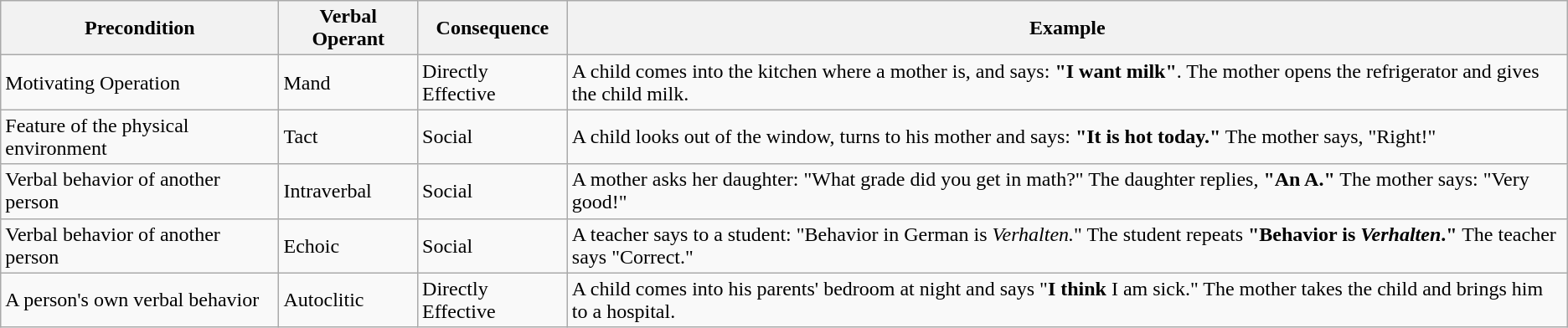<table class="wikitable">
<tr>
<th>Precondition</th>
<th>Verbal Operant</th>
<th>Consequence</th>
<th>Example</th>
</tr>
<tr>
<td>Motivating Operation</td>
<td>Mand</td>
<td>Directly Effective</td>
<td>A child comes into the kitchen where a mother is, and says: <strong>"I want milk"</strong>. The mother opens the refrigerator and gives the child milk.</td>
</tr>
<tr>
<td>Feature of the physical environment</td>
<td>Tact</td>
<td>Social</td>
<td>A child looks out of the window, turns to his mother and says: <strong>"It is hot today."</strong> The mother says, "Right!"</td>
</tr>
<tr>
<td>Verbal behavior of another person</td>
<td>Intraverbal</td>
<td>Social</td>
<td>A mother asks her daughter: "What grade did you get in math?" The daughter replies, <strong>"An A."</strong> The mother says: "Very good!"</td>
</tr>
<tr>
<td>Verbal behavior of another person</td>
<td>Echoic</td>
<td>Social</td>
<td>A teacher says to a student: "Behavior in German is <em>Verhalten.</em>" The student repeats <strong>"Behavior is <em>Verhalten</em>."</strong> The teacher says "Correct."</td>
</tr>
<tr>
<td>A person's own verbal behavior</td>
<td>Autoclitic</td>
<td>Directly Effective</td>
<td>A child comes into his parents' bedroom at night and says "<strong>I think</strong> I am sick." The mother takes the child and brings him to a hospital.</td>
</tr>
</table>
